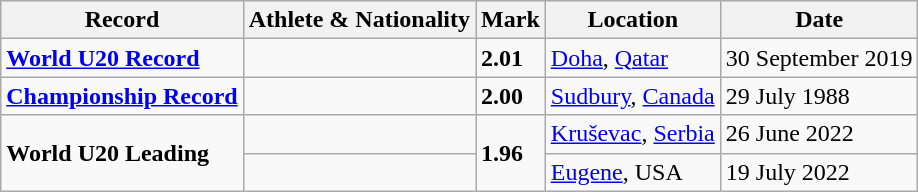<table class="wikitable">
<tr>
<th>Record</th>
<th>Athlete & Nationality</th>
<th>Mark</th>
<th>Location</th>
<th>Date</th>
</tr>
<tr>
<td><strong><a href='#'>World U20 Record</a></strong></td>
<td></td>
<td><strong>2.01</strong></td>
<td><a href='#'>Doha</a>, <a href='#'>Qatar</a></td>
<td>30 September 2019</td>
</tr>
<tr>
<td><strong><a href='#'>Championship Record</a></strong></td>
<td></td>
<td><strong>2.00</strong></td>
<td><a href='#'>Sudbury</a>, <a href='#'>Canada</a></td>
<td>29 July 1988</td>
</tr>
<tr>
<td rowspan=2><strong>World U20 Leading</strong></td>
<td></td>
<td rowspan=2><strong>1.96</strong></td>
<td><a href='#'>Kruševac</a>, <a href='#'>Serbia</a></td>
<td>26 June 2022</td>
</tr>
<tr>
<td></td>
<td><a href='#'>Eugene</a>, USA</td>
<td>19 July 2022</td>
</tr>
</table>
